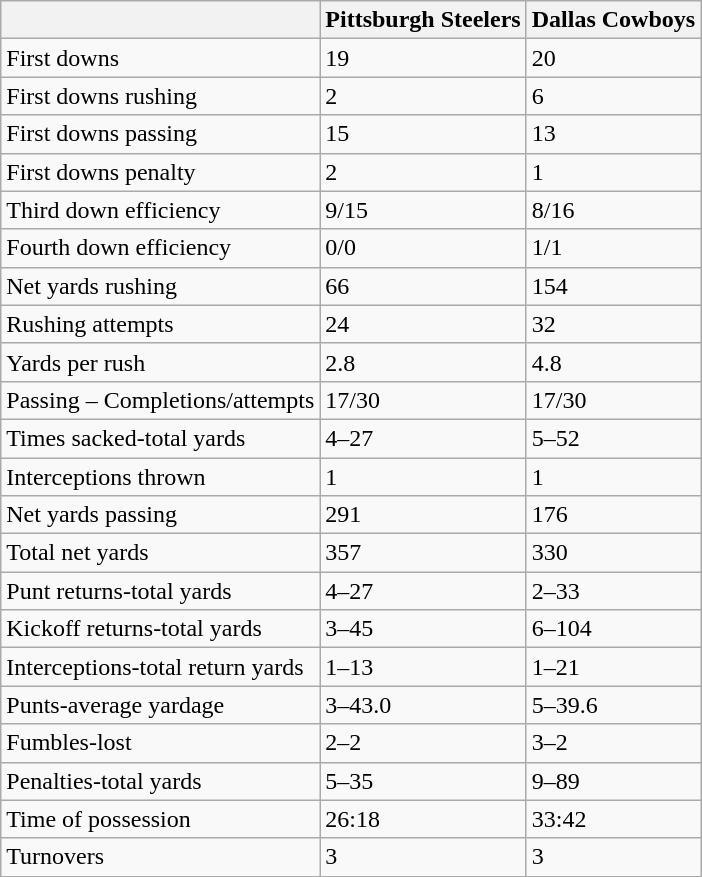<table class="wikitable">
<tr>
<th></th>
<th><strong>Pittsburgh Steelers</strong></th>
<th><strong>Dallas Cowboys</strong></th>
</tr>
<tr>
<td>First downs</td>
<td>19</td>
<td>20</td>
</tr>
<tr>
<td>First downs rushing</td>
<td>2</td>
<td>6</td>
</tr>
<tr>
<td>First downs passing</td>
<td>15</td>
<td>13</td>
</tr>
<tr>
<td>First downs penalty</td>
<td>2</td>
<td>1</td>
</tr>
<tr>
<td>Third down efficiency</td>
<td>9/15</td>
<td>8/16</td>
</tr>
<tr>
<td>Fourth down efficiency</td>
<td>0/0</td>
<td>1/1</td>
</tr>
<tr>
<td>Net yards rushing</td>
<td>66</td>
<td>154</td>
</tr>
<tr>
<td>Rushing attempts</td>
<td>24</td>
<td>32</td>
</tr>
<tr>
<td>Yards per rush</td>
<td>2.8</td>
<td>4.8</td>
</tr>
<tr>
<td>Passing – Completions/attempts</td>
<td>17/30</td>
<td>17/30</td>
</tr>
<tr>
<td>Times sacked-total yards</td>
<td>4–27</td>
<td>5–52</td>
</tr>
<tr>
<td>Interceptions thrown</td>
<td>1</td>
<td>1</td>
</tr>
<tr>
<td>Net yards passing</td>
<td>291</td>
<td>176</td>
</tr>
<tr>
<td>Total net yards</td>
<td>357</td>
<td>330</td>
</tr>
<tr>
<td>Punt returns-total yards</td>
<td>4–27</td>
<td>2–33</td>
</tr>
<tr>
<td>Kickoff returns-total yards</td>
<td>3–45</td>
<td>6–104</td>
</tr>
<tr>
<td>Interceptions-total return yards</td>
<td>1–13</td>
<td>1–21</td>
</tr>
<tr>
<td>Punts-average yardage</td>
<td>3–43.0</td>
<td>5–39.6</td>
</tr>
<tr>
<td>Fumbles-lost</td>
<td>2–2</td>
<td>3–2</td>
</tr>
<tr>
<td>Penalties-total yards</td>
<td>5–35</td>
<td>9–89</td>
</tr>
<tr>
<td>Time of possession</td>
<td>26:18</td>
<td>33:42</td>
</tr>
<tr>
<td>Turnovers</td>
<td>3</td>
<td>3</td>
</tr>
<tr>
</tr>
</table>
